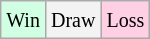<table class="wikitable">
<tr>
<td style="background-color: #d0ffe3;"><small>Win</small></td>
<td style="background-color: #f3f3f3;"><small>Draw</small></td>
<td style="background-color: #ffd0e3;"><small>Loss</small></td>
</tr>
</table>
